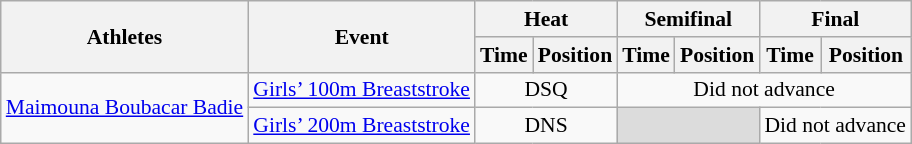<table class="wikitable" border="1" style="font-size:90%">
<tr>
<th rowspan=2>Athletes</th>
<th rowspan=2>Event</th>
<th colspan=2>Heat</th>
<th colspan=2>Semifinal</th>
<th colspan=2>Final</th>
</tr>
<tr>
<th>Time</th>
<th>Position</th>
<th>Time</th>
<th>Position</th>
<th>Time</th>
<th>Position</th>
</tr>
<tr>
<td rowspan=2><a href='#'>Maimouna Boubacar Badie</a></td>
<td><a href='#'>Girls’ 100m Breaststroke</a></td>
<td colspan="2" align=center>DSQ</td>
<td colspan="4" align=center>Did not advance</td>
</tr>
<tr>
<td><a href='#'>Girls’ 200m Breaststroke</a></td>
<td colspan="2" align=center>DNS</td>
<td colspan=2 bgcolor=#DCDCDC></td>
<td colspan="2" align=center>Did not advance</td>
</tr>
</table>
